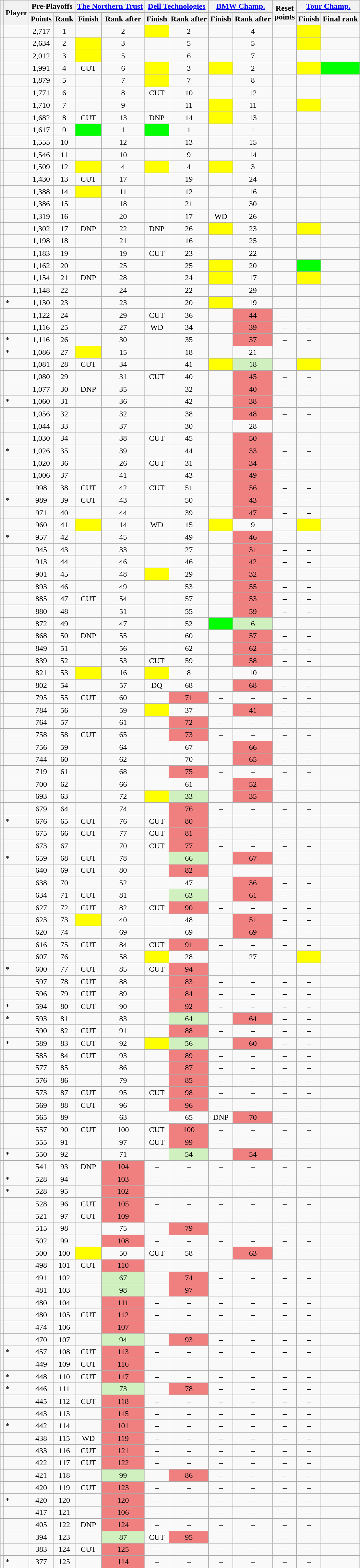<table class="wikitable sortable" style=text-align:center>
<tr>
<th rowspan=2></th>
<th rowspan=2>Player</th>
<th colspan=2>Pre-Playoffs</th>
<th colspan=2><a href='#'>The Northern Trust</a></th>
<th colspan=2><a href='#'>Dell Technologies</a></th>
<th colspan=2><a href='#'>BMW Champ.</a></th>
<th rowspan=2>Reset<br>points</th>
<th colspan=2><a href='#'>Tour Champ.</a></th>
</tr>
<tr>
<th>Points</th>
<th>Rank</th>
<th>Finish</th>
<th>Rank after</th>
<th>Finish</th>
<th>Rank after</th>
<th>Finish</th>
<th>Rank after</th>
<th>Finish</th>
<th>Final rank</th>
</tr>
<tr>
<td></td>
<td align=left></td>
<td>2,717</td>
<td>1</td>
<td></td>
<td>2</td>
<td style="background:yellow;"></td>
<td>2</td>
<td></td>
<td>4</td>
<td></td>
<td style="background:yellow;"></td>
<td></td>
</tr>
<tr>
<td></td>
<td align=left></td>
<td>2,634</td>
<td>2</td>
<td style="background:yellow;"></td>
<td>3</td>
<td></td>
<td>5</td>
<td></td>
<td>5</td>
<td></td>
<td style="background:yellow;"></td>
<td></td>
</tr>
<tr>
<td></td>
<td align=left></td>
<td>2,012</td>
<td>3</td>
<td style="background:yellow;"></td>
<td>5</td>
<td></td>
<td>6</td>
<td></td>
<td>7</td>
<td></td>
<td></td>
<td></td>
</tr>
<tr>
<td></td>
<td align=left></td>
<td>1,991</td>
<td>4</td>
<td>CUT</td>
<td>6</td>
<td style="background:yellow;"></td>
<td>3</td>
<td style="background:yellow;"></td>
<td>2</td>
<td></td>
<td style="background:yellow;"></td>
<td style="background:lime;"></td>
</tr>
<tr>
<td></td>
<td align=left></td>
<td>1,879</td>
<td>5</td>
<td></td>
<td>7</td>
<td style="background:yellow;"></td>
<td>7</td>
<td></td>
<td>8</td>
<td></td>
<td></td>
<td></td>
</tr>
<tr>
<td></td>
<td align=left></td>
<td>1,771</td>
<td>6</td>
<td></td>
<td>8</td>
<td>CUT</td>
<td>10</td>
<td></td>
<td>12</td>
<td></td>
<td></td>
<td></td>
</tr>
<tr>
<td></td>
<td align=left></td>
<td>1,710</td>
<td>7</td>
<td></td>
<td>9</td>
<td></td>
<td>11</td>
<td style="background:yellow;"></td>
<td>11</td>
<td></td>
<td style="background:yellow;"></td>
<td></td>
</tr>
<tr>
<td></td>
<td align=left></td>
<td>1,682</td>
<td>8</td>
<td>CUT</td>
<td>13</td>
<td>DNP</td>
<td>14</td>
<td style="background:yellow;"></td>
<td>13</td>
<td></td>
<td></td>
<td></td>
</tr>
<tr>
<td></td>
<td align=left></td>
<td>1,617</td>
<td>9</td>
<td style="background:lime;"></td>
<td>1</td>
<td style="background:lime;"></td>
<td>1</td>
<td></td>
<td>1</td>
<td></td>
<td></td>
<td></td>
</tr>
<tr>
<td></td>
<td align=left></td>
<td>1,555</td>
<td>10</td>
<td></td>
<td>12</td>
<td></td>
<td>13</td>
<td></td>
<td>15</td>
<td></td>
<td></td>
<td></td>
</tr>
<tr>
<td></td>
<td align=left></td>
<td>1,546</td>
<td>11</td>
<td></td>
<td>10</td>
<td></td>
<td>9</td>
<td></td>
<td>14</td>
<td></td>
<td></td>
<td></td>
</tr>
<tr>
<td></td>
<td align=left></td>
<td>1,509</td>
<td>12</td>
<td style="background:yellow;"></td>
<td>4</td>
<td style="background:yellow;"></td>
<td>4</td>
<td style="background:yellow;"></td>
<td>3</td>
<td></td>
<td></td>
<td></td>
</tr>
<tr>
<td></td>
<td align=left></td>
<td>1,430</td>
<td>13</td>
<td>CUT</td>
<td>17</td>
<td></td>
<td>19</td>
<td></td>
<td>24</td>
<td></td>
<td></td>
<td></td>
</tr>
<tr>
<td></td>
<td align=left></td>
<td>1,388</td>
<td>14</td>
<td style="background:yellow;"></td>
<td>11</td>
<td></td>
<td>12</td>
<td></td>
<td>16</td>
<td></td>
<td></td>
<td></td>
</tr>
<tr>
<td></td>
<td align=left></td>
<td>1,386</td>
<td>15</td>
<td></td>
<td>18</td>
<td></td>
<td>21</td>
<td></td>
<td>30</td>
<td></td>
<td></td>
<td></td>
</tr>
<tr>
<td></td>
<td align=left></td>
<td>1,319</td>
<td>16</td>
<td></td>
<td>20</td>
<td></td>
<td>17</td>
<td>WD</td>
<td>26</td>
<td></td>
<td></td>
<td></td>
</tr>
<tr>
<td></td>
<td align=left></td>
<td>1,302</td>
<td>17</td>
<td>DNP</td>
<td>22</td>
<td>DNP</td>
<td>26</td>
<td style="background:yellow;"></td>
<td>23</td>
<td></td>
<td style="background:yellow;"></td>
<td></td>
</tr>
<tr>
<td></td>
<td align=left></td>
<td>1,198</td>
<td>18</td>
<td></td>
<td>21</td>
<td></td>
<td>16</td>
<td></td>
<td>25</td>
<td></td>
<td></td>
<td></td>
</tr>
<tr>
<td></td>
<td align=left></td>
<td>1,183</td>
<td>19</td>
<td></td>
<td>19</td>
<td>CUT</td>
<td>23</td>
<td></td>
<td>22</td>
<td></td>
<td></td>
<td></td>
</tr>
<tr>
<td></td>
<td align=left></td>
<td>1,162</td>
<td>20</td>
<td></td>
<td>25</td>
<td></td>
<td>25</td>
<td style="background:yellow;"></td>
<td>20</td>
<td></td>
<td style="background:lime;"></td>
<td></td>
</tr>
<tr>
<td></td>
<td align=left></td>
<td>1,154</td>
<td>21</td>
<td>DNP</td>
<td>28</td>
<td></td>
<td>24</td>
<td style="background:yellow;"></td>
<td>17</td>
<td></td>
<td style="background:yellow;"></td>
<td></td>
</tr>
<tr>
<td></td>
<td align=left></td>
<td>1,148</td>
<td>22</td>
<td></td>
<td>24</td>
<td></td>
<td>22</td>
<td></td>
<td>29</td>
<td></td>
<td></td>
<td></td>
</tr>
<tr>
<td></td>
<td align=left>*</td>
<td>1,130</td>
<td>23</td>
<td></td>
<td>23</td>
<td></td>
<td>20</td>
<td style="background:yellow;"></td>
<td>19</td>
<td></td>
<td></td>
<td></td>
</tr>
<tr>
<td></td>
<td align=left></td>
<td>1,122</td>
<td>24</td>
<td></td>
<td>29</td>
<td>CUT</td>
<td>36</td>
<td></td>
<td style="background:#F08080;">44</td>
<td>–</td>
<td>–</td>
<td></td>
</tr>
<tr>
<td></td>
<td align=left></td>
<td>1,116</td>
<td>25</td>
<td></td>
<td>27</td>
<td>WD</td>
<td>34</td>
<td></td>
<td style="background:#F08080;">39</td>
<td>–</td>
<td>–</td>
<td></td>
</tr>
<tr>
<td></td>
<td align=left>*</td>
<td>1,116</td>
<td>26</td>
<td></td>
<td>30</td>
<td></td>
<td>35</td>
<td></td>
<td style="background:#F08080;">37</td>
<td>–</td>
<td>–</td>
<td></td>
</tr>
<tr>
<td></td>
<td align=left>*</td>
<td>1,086</td>
<td>27</td>
<td style="background:yellow;"></td>
<td>15</td>
<td></td>
<td>18</td>
<td></td>
<td>21</td>
<td></td>
<td></td>
<td></td>
</tr>
<tr>
<td></td>
<td align=left></td>
<td>1,081</td>
<td>28</td>
<td>CUT</td>
<td>34</td>
<td></td>
<td>41</td>
<td style="background:yellow;"></td>
<td style="background:#D0F0C0;">18</td>
<td></td>
<td style="background:yellow;"></td>
<td></td>
</tr>
<tr>
<td></td>
<td align=left></td>
<td>1,080</td>
<td>29</td>
<td></td>
<td>31</td>
<td>CUT</td>
<td>40</td>
<td></td>
<td style="background:#F08080;">45</td>
<td>–</td>
<td>–</td>
<td></td>
</tr>
<tr>
<td></td>
<td align=left></td>
<td>1,077</td>
<td>30</td>
<td>DNP</td>
<td>35</td>
<td></td>
<td>32</td>
<td></td>
<td style="background:#F08080;">40</td>
<td>–</td>
<td>–</td>
<td></td>
</tr>
<tr>
<td></td>
<td align=left>*</td>
<td>1,060</td>
<td>31</td>
<td></td>
<td>36</td>
<td></td>
<td>42</td>
<td></td>
<td style="background:#F08080;">38</td>
<td>–</td>
<td>–</td>
<td></td>
</tr>
<tr>
<td></td>
<td align=left></td>
<td>1,056</td>
<td>32</td>
<td></td>
<td>32</td>
<td></td>
<td>38</td>
<td></td>
<td style="background:#F08080;">48</td>
<td>–</td>
<td>–</td>
<td></td>
</tr>
<tr>
<td></td>
<td align=left></td>
<td>1,044</td>
<td>33</td>
<td></td>
<td>37</td>
<td></td>
<td>30</td>
<td></td>
<td>28</td>
<td></td>
<td></td>
<td></td>
</tr>
<tr>
<td></td>
<td align=left></td>
<td>1,030</td>
<td>34</td>
<td></td>
<td>38</td>
<td>CUT</td>
<td>45</td>
<td></td>
<td style="background:#F08080;">50</td>
<td>–</td>
<td>–</td>
<td></td>
</tr>
<tr>
<td></td>
<td align=left>*</td>
<td>1,026</td>
<td>35</td>
<td></td>
<td>39</td>
<td></td>
<td>44</td>
<td></td>
<td style="background:#F08080;">33</td>
<td>–</td>
<td>–</td>
<td></td>
</tr>
<tr>
<td></td>
<td align=left></td>
<td>1,020</td>
<td>36</td>
<td></td>
<td>26</td>
<td>CUT</td>
<td>31</td>
<td></td>
<td style="background:#F08080;">34</td>
<td>–</td>
<td>–</td>
<td></td>
</tr>
<tr>
<td></td>
<td align=left></td>
<td>1,006</td>
<td>37</td>
<td></td>
<td>41</td>
<td></td>
<td>43</td>
<td></td>
<td style="background:#F08080;">49</td>
<td>–</td>
<td>–</td>
<td></td>
</tr>
<tr>
<td></td>
<td align=left></td>
<td>998</td>
<td>38</td>
<td>CUT</td>
<td>42</td>
<td>CUT</td>
<td>51</td>
<td></td>
<td style="background:#F08080;">56</td>
<td>–</td>
<td>–</td>
<td></td>
</tr>
<tr>
<td></td>
<td align=left>*</td>
<td>989</td>
<td>39</td>
<td>CUT</td>
<td>43</td>
<td></td>
<td>50</td>
<td></td>
<td style="background:#F08080;">43</td>
<td>–</td>
<td>–</td>
<td></td>
</tr>
<tr>
<td></td>
<td align=left></td>
<td>971</td>
<td>40</td>
<td></td>
<td>44</td>
<td></td>
<td>39</td>
<td></td>
<td style="background:#F08080;">47</td>
<td>–</td>
<td>–</td>
<td></td>
</tr>
<tr>
<td></td>
<td align=left></td>
<td>960</td>
<td>41</td>
<td style="background:yellow;"></td>
<td>14</td>
<td>WD</td>
<td>15</td>
<td style="background:yellow;"></td>
<td>9</td>
<td></td>
<td style="background:yellow;"></td>
<td></td>
</tr>
<tr>
<td></td>
<td align=left>*</td>
<td>957</td>
<td>42</td>
<td></td>
<td>45</td>
<td></td>
<td>49</td>
<td></td>
<td style="background:#F08080;">46</td>
<td>–</td>
<td>–</td>
<td></td>
</tr>
<tr>
<td></td>
<td align=left></td>
<td>945</td>
<td>43</td>
<td></td>
<td>33</td>
<td></td>
<td>27</td>
<td></td>
<td style="background:#F08080;">31</td>
<td>–</td>
<td>–</td>
<td></td>
</tr>
<tr>
<td></td>
<td align=left></td>
<td>913</td>
<td>44</td>
<td></td>
<td>46</td>
<td></td>
<td>46</td>
<td></td>
<td style="background:#F08080;">42</td>
<td>–</td>
<td>–</td>
<td></td>
</tr>
<tr>
<td></td>
<td align=left></td>
<td>901</td>
<td>45</td>
<td></td>
<td>48</td>
<td style="background:yellow;"></td>
<td>29</td>
<td></td>
<td style="background:#F08080;">32</td>
<td>–</td>
<td>–</td>
<td></td>
</tr>
<tr>
<td></td>
<td align=left></td>
<td>893</td>
<td>46</td>
<td></td>
<td>49</td>
<td></td>
<td>53</td>
<td></td>
<td style="background:#F08080;">55</td>
<td>–</td>
<td>–</td>
<td></td>
</tr>
<tr>
<td></td>
<td align=left></td>
<td>885</td>
<td>47</td>
<td>CUT</td>
<td>54</td>
<td></td>
<td>57</td>
<td></td>
<td style="background:#F08080;">53</td>
<td>–</td>
<td>–</td>
<td></td>
</tr>
<tr>
<td></td>
<td align=left></td>
<td>880</td>
<td>48</td>
<td></td>
<td>51</td>
<td></td>
<td>55</td>
<td></td>
<td style="background:#F08080;">59</td>
<td>–</td>
<td>–</td>
<td></td>
</tr>
<tr>
<td></td>
<td align=left></td>
<td>872</td>
<td>49</td>
<td></td>
<td>47</td>
<td></td>
<td>52</td>
<td style="background:lime;"></td>
<td style="background:#D0F0C0;">6</td>
<td></td>
<td></td>
<td></td>
</tr>
<tr>
<td></td>
<td align=left></td>
<td>868</td>
<td>50</td>
<td>DNP</td>
<td>55</td>
<td></td>
<td>60</td>
<td></td>
<td style="background:#F08080;">57</td>
<td>–</td>
<td>–</td>
<td></td>
</tr>
<tr>
<td></td>
<td align=left></td>
<td>849</td>
<td>51</td>
<td></td>
<td>56</td>
<td></td>
<td>62</td>
<td></td>
<td style="background:#F08080;">62</td>
<td>–</td>
<td>–</td>
<td></td>
</tr>
<tr>
<td></td>
<td align=left></td>
<td>839</td>
<td>52</td>
<td></td>
<td>53</td>
<td>CUT</td>
<td>59</td>
<td></td>
<td style="background:#F08080;">58</td>
<td>–</td>
<td>–</td>
<td></td>
</tr>
<tr>
<td></td>
<td align=left></td>
<td>821</td>
<td>53</td>
<td style="background:yellow;"></td>
<td>16</td>
<td style="background:yellow;"></td>
<td>8</td>
<td></td>
<td>10</td>
<td></td>
<td></td>
<td></td>
</tr>
<tr>
<td></td>
<td align=left></td>
<td>802</td>
<td>54</td>
<td></td>
<td>57</td>
<td>DQ</td>
<td>68</td>
<td></td>
<td style="background:#F08080;">68</td>
<td>–</td>
<td>–</td>
<td></td>
</tr>
<tr>
<td></td>
<td align=left></td>
<td>795</td>
<td>55</td>
<td>CUT</td>
<td>60</td>
<td></td>
<td style="background:#F08080;">71</td>
<td>–</td>
<td>–</td>
<td>–</td>
<td>–</td>
<td></td>
</tr>
<tr>
<td></td>
<td align=left></td>
<td>784</td>
<td>56</td>
<td></td>
<td>59</td>
<td style="background:yellow;"></td>
<td>37</td>
<td></td>
<td style="background:#F08080;">41</td>
<td>–</td>
<td>–</td>
<td></td>
</tr>
<tr>
<td></td>
<td align=left></td>
<td>764</td>
<td>57</td>
<td></td>
<td>61</td>
<td></td>
<td style="background:#F08080;">72</td>
<td>–</td>
<td>–</td>
<td>–</td>
<td>–</td>
<td></td>
</tr>
<tr>
<td></td>
<td align=left></td>
<td>758</td>
<td>58</td>
<td>CUT</td>
<td>65</td>
<td></td>
<td style="background:#F08080;">73</td>
<td>–</td>
<td>–</td>
<td>–</td>
<td>–</td>
<td></td>
</tr>
<tr>
<td></td>
<td align=left></td>
<td>756</td>
<td>59</td>
<td></td>
<td>64</td>
<td></td>
<td>67</td>
<td></td>
<td style="background:#F08080;">66</td>
<td>–</td>
<td>–</td>
<td></td>
</tr>
<tr>
<td></td>
<td align=left></td>
<td>744</td>
<td>60</td>
<td></td>
<td>62</td>
<td></td>
<td>70</td>
<td></td>
<td style="background:#F08080;">65</td>
<td>–</td>
<td>–</td>
<td></td>
</tr>
<tr>
<td></td>
<td align=left></td>
<td>719</td>
<td>61</td>
<td></td>
<td>68</td>
<td></td>
<td style="background:#F08080;">75</td>
<td>–</td>
<td>–</td>
<td>–</td>
<td>–</td>
<td></td>
</tr>
<tr>
<td></td>
<td align=left></td>
<td>700</td>
<td>62</td>
<td></td>
<td>66</td>
<td></td>
<td>61</td>
<td></td>
<td style="background:#F08080;">52</td>
<td>–</td>
<td>–</td>
<td></td>
</tr>
<tr>
<td></td>
<td align=left></td>
<td>693</td>
<td>63</td>
<td></td>
<td>72</td>
<td style="background:yellow;"></td>
<td style="background:#D0F0C0;">33</td>
<td></td>
<td style="background:#F08080;">35</td>
<td>–</td>
<td>–</td>
<td></td>
</tr>
<tr>
<td></td>
<td align=left></td>
<td>679</td>
<td>64</td>
<td></td>
<td>74</td>
<td></td>
<td style="background:#F08080;">76</td>
<td>–</td>
<td>–</td>
<td>–</td>
<td>–</td>
<td></td>
</tr>
<tr>
<td></td>
<td align=left>*</td>
<td>676</td>
<td>65</td>
<td>CUT</td>
<td>76</td>
<td>CUT</td>
<td style="background:#F08080;">80</td>
<td>–</td>
<td>–</td>
<td>–</td>
<td>–</td>
<td></td>
</tr>
<tr>
<td></td>
<td align=left></td>
<td>675</td>
<td>66</td>
<td>CUT</td>
<td>77</td>
<td>CUT</td>
<td style="background:#F08080;">81</td>
<td>–</td>
<td>–</td>
<td>–</td>
<td>–</td>
<td></td>
</tr>
<tr>
<td></td>
<td align=left></td>
<td>673</td>
<td>67</td>
<td></td>
<td>70</td>
<td>CUT</td>
<td style="background:#F08080;">77</td>
<td>–</td>
<td>–</td>
<td>–</td>
<td>–</td>
<td></td>
</tr>
<tr>
<td></td>
<td align=left>*</td>
<td>659</td>
<td>68</td>
<td>CUT</td>
<td>78</td>
<td></td>
<td style="background:#D0F0C0;">66</td>
<td></td>
<td style="background:#F08080;">67</td>
<td>–</td>
<td>–</td>
<td></td>
</tr>
<tr>
<td></td>
<td align=left></td>
<td>640</td>
<td>69</td>
<td>CUT</td>
<td>80</td>
<td></td>
<td style="background:#F08080;">82</td>
<td>–</td>
<td>–</td>
<td>–</td>
<td>–</td>
<td></td>
</tr>
<tr>
<td></td>
<td align=left></td>
<td>638</td>
<td>70</td>
<td></td>
<td>52</td>
<td></td>
<td>47</td>
<td></td>
<td style="background:#F08080;">36</td>
<td>–</td>
<td>–</td>
<td></td>
</tr>
<tr>
<td></td>
<td align=left></td>
<td>634</td>
<td>71</td>
<td>CUT</td>
<td>81</td>
<td></td>
<td style="background:#D0F0C0;">63</td>
<td></td>
<td style="background:#F08080;">61</td>
<td>–</td>
<td>–</td>
<td></td>
</tr>
<tr>
<td></td>
<td align=left></td>
<td>627</td>
<td>72</td>
<td>CUT</td>
<td>82</td>
<td>CUT</td>
<td style="background:#F08080;">90</td>
<td>–</td>
<td>–</td>
<td>–</td>
<td>–</td>
<td></td>
</tr>
<tr>
<td></td>
<td align=left></td>
<td>623</td>
<td>73</td>
<td style="background:yellow;"></td>
<td>40</td>
<td></td>
<td>48</td>
<td></td>
<td style="background:#F08080;">51</td>
<td>–</td>
<td>–</td>
<td></td>
</tr>
<tr>
<td></td>
<td align=left></td>
<td>620</td>
<td>74</td>
<td></td>
<td>69</td>
<td></td>
<td>69</td>
<td></td>
<td style="background:#F08080;">69</td>
<td>–</td>
<td>–</td>
<td></td>
</tr>
<tr>
<td></td>
<td align=left></td>
<td>616</td>
<td>75</td>
<td>CUT</td>
<td>84</td>
<td>CUT</td>
<td style="background:#F08080;">91</td>
<td>–</td>
<td>–</td>
<td>–</td>
<td>–</td>
<td></td>
</tr>
<tr>
<td></td>
<td align=left></td>
<td>607</td>
<td>76</td>
<td></td>
<td>58</td>
<td style="background:yellow;"></td>
<td>28</td>
<td></td>
<td>27</td>
<td></td>
<td style="background:yellow;"></td>
<td></td>
</tr>
<tr>
<td></td>
<td align=left>*</td>
<td>600</td>
<td>77</td>
<td>CUT</td>
<td>85</td>
<td>CUT</td>
<td style="background:#F08080;">94</td>
<td>–</td>
<td>–</td>
<td>–</td>
<td>–</td>
<td></td>
</tr>
<tr>
<td></td>
<td align=left></td>
<td>597</td>
<td>78</td>
<td>CUT</td>
<td>88</td>
<td></td>
<td style="background:#F08080;">83</td>
<td>–</td>
<td>–</td>
<td>–</td>
<td>–</td>
<td></td>
</tr>
<tr>
<td></td>
<td align=left></td>
<td>596</td>
<td>79</td>
<td>CUT</td>
<td>89</td>
<td></td>
<td style="background:#F08080;">84</td>
<td>–</td>
<td>–</td>
<td>–</td>
<td>–</td>
<td></td>
</tr>
<tr>
<td></td>
<td align=left>*</td>
<td>594</td>
<td>80</td>
<td>CUT</td>
<td>90</td>
<td></td>
<td style="background:#F08080;">92</td>
<td>–</td>
<td>–</td>
<td>–</td>
<td>–</td>
<td></td>
</tr>
<tr>
<td></td>
<td align=left>*</td>
<td>593</td>
<td>81</td>
<td></td>
<td>83</td>
<td></td>
<td style="background:#D0F0C0;">64</td>
<td></td>
<td style="background:#F08080;">64</td>
<td>–</td>
<td>–</td>
<td></td>
</tr>
<tr>
<td></td>
<td align=left></td>
<td>590</td>
<td>82</td>
<td>CUT</td>
<td>91</td>
<td></td>
<td style="background:#F08080;">88</td>
<td>–</td>
<td>–</td>
<td>–</td>
<td>–</td>
<td></td>
</tr>
<tr>
<td></td>
<td align=left>*</td>
<td>589</td>
<td>83</td>
<td>CUT</td>
<td>92</td>
<td style="background:yellow;"></td>
<td style="background:#D0F0C0;">56</td>
<td></td>
<td style="background:#F08080;">60</td>
<td>–</td>
<td>–</td>
<td></td>
</tr>
<tr>
<td></td>
<td align=left></td>
<td>585</td>
<td>84</td>
<td>CUT</td>
<td>93</td>
<td></td>
<td style="background:#F08080;">89</td>
<td>–</td>
<td>–</td>
<td>–</td>
<td>–</td>
<td></td>
</tr>
<tr>
<td></td>
<td align=left></td>
<td>577</td>
<td>85</td>
<td></td>
<td>86</td>
<td></td>
<td style="background:#F08080;">87</td>
<td>–</td>
<td>–</td>
<td>–</td>
<td>–</td>
<td></td>
</tr>
<tr>
<td></td>
<td align=left></td>
<td>576</td>
<td>86</td>
<td></td>
<td>79</td>
<td></td>
<td style="background:#F08080;">85</td>
<td>–</td>
<td>–</td>
<td>–</td>
<td>–</td>
<td></td>
</tr>
<tr>
<td></td>
<td align=left></td>
<td>573</td>
<td>87</td>
<td>CUT</td>
<td>95</td>
<td>CUT</td>
<td style="background:#F08080;">98</td>
<td>–</td>
<td>–</td>
<td>–</td>
<td>–</td>
<td></td>
</tr>
<tr>
<td></td>
<td align=left></td>
<td>569</td>
<td>88</td>
<td>CUT</td>
<td>96</td>
<td></td>
<td style="background:#F08080;">96</td>
<td>–</td>
<td>–</td>
<td>–</td>
<td>–</td>
<td></td>
</tr>
<tr>
<td></td>
<td align=left></td>
<td>565</td>
<td>89</td>
<td></td>
<td>63</td>
<td></td>
<td>65</td>
<td>DNP</td>
<td style="background:#F08080;">70</td>
<td>–</td>
<td>–</td>
<td></td>
</tr>
<tr>
<td></td>
<td align=left></td>
<td>557</td>
<td>90</td>
<td>CUT</td>
<td>100</td>
<td>CUT</td>
<td style="background:#F08080;">100</td>
<td>–</td>
<td>–</td>
<td>–</td>
<td>–</td>
<td></td>
</tr>
<tr>
<td></td>
<td align=left></td>
<td>555</td>
<td>91</td>
<td></td>
<td>97</td>
<td>CUT</td>
<td style="background:#F08080;">99</td>
<td>–</td>
<td>–</td>
<td>–</td>
<td>–</td>
<td></td>
</tr>
<tr>
<td></td>
<td align=left>*</td>
<td>550</td>
<td>92</td>
<td></td>
<td>71</td>
<td></td>
<td style="background:#D0F0C0;">54</td>
<td></td>
<td style="background:#F08080;">54</td>
<td>–</td>
<td>–</td>
<td></td>
</tr>
<tr>
<td></td>
<td align=left></td>
<td>541</td>
<td>93</td>
<td>DNP</td>
<td style="background:#F08080;">104</td>
<td>–</td>
<td>–</td>
<td>–</td>
<td>–</td>
<td>–</td>
<td>–</td>
<td></td>
</tr>
<tr>
<td></td>
<td align=left>*</td>
<td>528</td>
<td>94</td>
<td></td>
<td style="background:#F08080;">103</td>
<td>–</td>
<td>–</td>
<td>–</td>
<td>–</td>
<td>–</td>
<td>–</td>
<td></td>
</tr>
<tr>
<td></td>
<td align=left>*</td>
<td>528</td>
<td>95</td>
<td></td>
<td style="background:#F08080;">102</td>
<td>–</td>
<td>–</td>
<td>–</td>
<td>–</td>
<td>–</td>
<td>–</td>
<td></td>
</tr>
<tr>
<td></td>
<td align=left></td>
<td>528</td>
<td>96</td>
<td>CUT</td>
<td style="background:#F08080;">105</td>
<td>–</td>
<td>–</td>
<td>–</td>
<td>–</td>
<td>–</td>
<td>–</td>
<td></td>
</tr>
<tr>
<td></td>
<td align=left></td>
<td>521</td>
<td>97</td>
<td>CUT</td>
<td style="background:#F08080;">109</td>
<td>–</td>
<td>–</td>
<td>–</td>
<td>–</td>
<td>–</td>
<td>–</td>
<td></td>
</tr>
<tr>
<td></td>
<td align=left></td>
<td>515</td>
<td>98</td>
<td></td>
<td>75</td>
<td></td>
<td style="background:#F08080;">79</td>
<td>–</td>
<td>–</td>
<td>–</td>
<td>–</td>
<td></td>
</tr>
<tr>
<td></td>
<td align=left></td>
<td>502</td>
<td>99</td>
<td></td>
<td style="background:#F08080;">108</td>
<td>–</td>
<td>–</td>
<td>–</td>
<td>–</td>
<td>–</td>
<td>–</td>
<td></td>
</tr>
<tr>
<td></td>
<td align=left></td>
<td>500</td>
<td>100</td>
<td style="background:yellow;"></td>
<td>50</td>
<td>CUT</td>
<td>58</td>
<td></td>
<td style="background:#F08080;">63</td>
<td>–</td>
<td>–</td>
<td></td>
</tr>
<tr>
<td></td>
<td align=left></td>
<td>498</td>
<td>101</td>
<td>CUT</td>
<td style="background:#F08080;">110</td>
<td>–</td>
<td>–</td>
<td>–</td>
<td>–</td>
<td>–</td>
<td>–</td>
<td></td>
</tr>
<tr>
<td></td>
<td align=left></td>
<td>491</td>
<td>102</td>
<td></td>
<td style="background:#D0F0C0;">67</td>
<td></td>
<td style="background:#F08080;">74</td>
<td>–</td>
<td>–</td>
<td>–</td>
<td>–</td>
<td></td>
</tr>
<tr>
<td></td>
<td align=left></td>
<td>481</td>
<td>103</td>
<td></td>
<td style="background:#D0F0C0;">98</td>
<td></td>
<td style="background:#F08080;">97</td>
<td>–</td>
<td>–</td>
<td>–</td>
<td>–</td>
<td></td>
</tr>
<tr>
<td></td>
<td align=left></td>
<td>480</td>
<td>104</td>
<td></td>
<td style="background:#F08080;">111</td>
<td>–</td>
<td>–</td>
<td>–</td>
<td>–</td>
<td>–</td>
<td>–</td>
<td></td>
</tr>
<tr>
<td></td>
<td align=left></td>
<td>480</td>
<td>105</td>
<td>CUT</td>
<td style="background:#F08080;">112</td>
<td>–</td>
<td>–</td>
<td>–</td>
<td>–</td>
<td>–</td>
<td>–</td>
<td></td>
</tr>
<tr>
<td></td>
<td align=left></td>
<td>474</td>
<td>106</td>
<td></td>
<td style="background:#F08080;">107</td>
<td>–</td>
<td>–</td>
<td>–</td>
<td>–</td>
<td>–</td>
<td>–</td>
<td></td>
</tr>
<tr>
<td></td>
<td align=left></td>
<td>470</td>
<td>107</td>
<td></td>
<td style="background:#D0F0C0;">94</td>
<td></td>
<td style="background:#F08080;">93</td>
<td>–</td>
<td>–</td>
<td>–</td>
<td>–</td>
<td></td>
</tr>
<tr>
<td></td>
<td align=left>*</td>
<td>457</td>
<td>108</td>
<td>CUT</td>
<td style="background:#F08080;">113</td>
<td>–</td>
<td>–</td>
<td>–</td>
<td>–</td>
<td>–</td>
<td>–</td>
<td></td>
</tr>
<tr>
<td></td>
<td align=left></td>
<td>449</td>
<td>109</td>
<td>CUT</td>
<td style="background:#F08080;">116</td>
<td>–</td>
<td>–</td>
<td>–</td>
<td>–</td>
<td>–</td>
<td>–</td>
<td></td>
</tr>
<tr>
<td></td>
<td align=left>*</td>
<td>448</td>
<td>110</td>
<td>CUT</td>
<td style="background:#F08080;">117</td>
<td>–</td>
<td>–</td>
<td>–</td>
<td>–</td>
<td>–</td>
<td>–</td>
<td></td>
</tr>
<tr>
<td></td>
<td align=left>*</td>
<td>446</td>
<td>111</td>
<td></td>
<td style="background:#D0F0C0;">73</td>
<td></td>
<td style="background:#F08080;">78</td>
<td>–</td>
<td>–</td>
<td>–</td>
<td>–</td>
<td></td>
</tr>
<tr>
<td></td>
<td align=left></td>
<td>445</td>
<td>112</td>
<td>CUT</td>
<td style="background:#F08080;">118</td>
<td>–</td>
<td>–</td>
<td>–</td>
<td>–</td>
<td>–</td>
<td>–</td>
<td></td>
</tr>
<tr>
<td></td>
<td align=left></td>
<td>443</td>
<td>113</td>
<td></td>
<td style="background:#F08080;">115</td>
<td>–</td>
<td>–</td>
<td>–</td>
<td>–</td>
<td>–</td>
<td>–</td>
<td></td>
</tr>
<tr>
<td></td>
<td align=left>*</td>
<td>442</td>
<td>114</td>
<td></td>
<td style="background:#F08080;">101</td>
<td>–</td>
<td>–</td>
<td>–</td>
<td>–</td>
<td>–</td>
<td>–</td>
<td></td>
</tr>
<tr>
<td></td>
<td align=left></td>
<td>438</td>
<td>115</td>
<td>WD</td>
<td style="background:#F08080;">119</td>
<td>–</td>
<td>–</td>
<td>–</td>
<td>–</td>
<td>–</td>
<td>–</td>
<td></td>
</tr>
<tr>
<td></td>
<td align=left></td>
<td>433</td>
<td>116</td>
<td>CUT</td>
<td style="background:#F08080;">121</td>
<td>–</td>
<td>–</td>
<td>–</td>
<td>–</td>
<td>–</td>
<td>–</td>
<td></td>
</tr>
<tr>
<td></td>
<td align=left></td>
<td>422</td>
<td>117</td>
<td>CUT</td>
<td style="background:#F08080;">122</td>
<td>–</td>
<td>–</td>
<td>–</td>
<td>–</td>
<td>–</td>
<td>–</td>
<td></td>
</tr>
<tr>
<td></td>
<td align=left></td>
<td>421</td>
<td>118</td>
<td></td>
<td style="background:#D0F0C0;">99</td>
<td></td>
<td style="background:#F08080;">86</td>
<td>–</td>
<td>–</td>
<td>–</td>
<td>–</td>
<td></td>
</tr>
<tr>
<td></td>
<td align=left></td>
<td>420</td>
<td>119</td>
<td>CUT</td>
<td style="background:#F08080;">123</td>
<td>–</td>
<td>–</td>
<td>–</td>
<td>–</td>
<td>–</td>
<td>–</td>
<td></td>
</tr>
<tr>
<td></td>
<td align=left>*</td>
<td>420</td>
<td>120</td>
<td></td>
<td style="background:#F08080;">120</td>
<td>–</td>
<td>–</td>
<td>–</td>
<td>–</td>
<td>–</td>
<td>–</td>
<td></td>
</tr>
<tr>
<td></td>
<td align=left></td>
<td>417</td>
<td>121</td>
<td></td>
<td style="background:#F08080;">106</td>
<td>–</td>
<td>–</td>
<td>–</td>
<td>–</td>
<td>–</td>
<td>–</td>
<td></td>
</tr>
<tr>
<td></td>
<td align=left></td>
<td>405</td>
<td>122</td>
<td>DNP</td>
<td style="background:#F08080;">124</td>
<td>–</td>
<td>–</td>
<td>–</td>
<td>–</td>
<td>–</td>
<td>–</td>
<td></td>
</tr>
<tr>
<td></td>
<td align=left></td>
<td>394</td>
<td>123</td>
<td></td>
<td style="background:#D0F0C0;">87</td>
<td>CUT</td>
<td style="background:#F08080;">95</td>
<td>–</td>
<td>–</td>
<td>–</td>
<td>–</td>
<td></td>
</tr>
<tr>
<td></td>
<td align=left></td>
<td>383</td>
<td>124</td>
<td>CUT</td>
<td style="background:#F08080;">125</td>
<td>–</td>
<td>–</td>
<td>–</td>
<td>–</td>
<td>–</td>
<td>–</td>
<td></td>
</tr>
<tr>
<td></td>
<td align=left>*</td>
<td>377</td>
<td>125</td>
<td></td>
<td style="background:#F08080;">114</td>
<td>–</td>
<td>–</td>
<td>–</td>
<td>–</td>
<td>–</td>
<td>–</td>
<td></td>
</tr>
</table>
